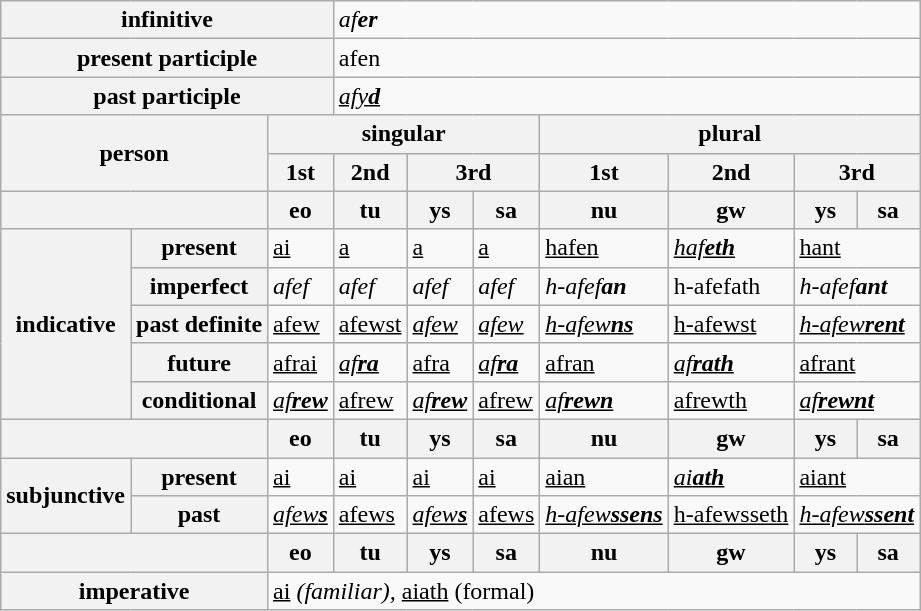<table class="wikitable">
<tr>
<th colspan="3">infinitive</th>
<td colspan="7"><em>af<strong>er<strong><em></td>
</tr>
<tr>
<th colspan="3">present participle</th>
<td colspan="7"></em>af</strong>en</em></strong></td>
</tr>
<tr>
<th colspan="3">past participle</th>
<td colspan="7"><u><em>afy<strong>d<strong><em></u></td>
</tr>
<tr>
<th colspan="2" rowspan="2">person</th>
<th colspan="4">singular</th>
<th colspan="4">plural</th>
</tr>
<tr>
<th>1st</th>
<th>2nd</th>
<th colspan="2">3rd</th>
<th>1st</th>
<th>2nd</th>
<th colspan="2">3rd</th>
</tr>
<tr>
<th colspan="2"></th>
<th></em>eo<em></th>
<th></em>tu<em></th>
<th></em>ys<em></th>
<th></em>sa<em></th>
<th></em>nu<em></th>
<th></em>gw<em></th>
<th></em>ys<em></th>
<th></em>sa<em></th>
</tr>
<tr>
<th rowspan="5">indicative</th>
<th>present</th>
<td><u></em>ai<em></u></td>
<td><u></em>a<em></u></td>
<td><u></em>a<em></u></td>
<td><u></em>a<em></u></td>
<td><u></em>haf</strong>en</em></strong></u></td>
<td><u><em>haf<strong>eth<strong><em></u></td>
<td colspan="2"><u></em>ha</strong>nt</em></strong></u></td>
</tr>
<tr>
<th>imperfect</th>
<td><em>afef</em></td>
<td><em>afef</em></td>
<td><em>afef</em></td>
<td><em>afef</em></td>
<td><em>h-afef<strong>an<strong><em></td>
<td></em>h-afef</strong>ath</em></strong></td>
<td colspan="2"><em>h-afef<strong>ant<strong><em></td>
</tr>
<tr>
<th>past definite</th>
<td><u></em>afew<em></u></td>
<td><u></em>afew</strong>st</em></strong></u></td>
<td><u><em>afew</em></u></td>
<td><u><em>afew</em></u></td>
<td><u><em>h-afew<strong>ns<strong><em></u></td>
<td><u></em>h-afew</strong>st</em></strong></u></td>
<td colspan="2"><u><em>h-afew<strong>rent<strong><em></u></td>
</tr>
<tr>
<th>future</th>
<td><u></em>af</strong>rai</em></strong></u></td>
<td><u><em>af<strong>ra<strong><em></u></td>
<td><u></em>af</strong>ra</em></strong></u></td>
<td><u><em>af<strong>ra<strong><em></u></td>
<td><u></em>af</strong>ran</em></strong></u></td>
<td><u><em>af<strong>rath<strong><em></u></td>
<td colspan="2"><u></em>af</strong>rant</em></strong></u></td>
</tr>
<tr>
<th>conditional</th>
<td><u><em>af<strong>rew<strong><em></u></td>
<td><u></em>af</strong>rew</em></strong></u></td>
<td><u><em>af<strong>rew<strong><em></u></td>
<td><u></em>af</strong>rew</em></strong></u></td>
<td><u><em>af<strong>rewn<strong><em></u></td>
<td><u></em>af</strong>rewth</em></strong></u></td>
<td colspan="2"><u><em>af<strong>rewnt<strong><em></u></td>
</tr>
<tr>
<th colspan="2"></th>
<th></em>eo<em></th>
<th></em>tu<em></th>
<th></em>ys<em></th>
<th></em>sa<em></th>
<th></em>nu<em></th>
<th></em>gw<em></th>
<th></em>ys<em></th>
<th></em>sa<em></th>
</tr>
<tr>
<th rowspan="2">subjunctive</th>
<th>present</th>
<td><u></em>ai<em></u></td>
<td><u></em>ai<em></u></td>
<td><u></em>ai<em></u></td>
<td><u></em>ai<em></u></td>
<td><u></em>ai</strong>an</em></strong></u></td>
<td><u><em>ai<strong>ath<strong><em></u></td>
<td colspan="2"><u></em>ai</strong>ant</em></strong></u></td>
</tr>
<tr>
<th>past</th>
<td><u><em>afew<strong>s<strong><em></u></td>
<td><u></em>afew</strong>s</em></strong></u></td>
<td><u><em>afew<strong>s<strong><em></u></td>
<td><u></em>afew</strong>s</em></strong></u></td>
<td><u><em>h-afew<strong>ssens<strong><em></u></td>
<td><u></em>h-afew</strong>sseth</em></strong></u></td>
<td colspan="2"><u><em>h-afew<strong>ssent<strong><em></u></td>
</tr>
<tr>
<th colspan="2"></th>
<th></em>eo<em></th>
<th></em>tu<em></th>
<th></em>ys<em></th>
<th></em>sa<em></th>
<th></em>nu<em></th>
<th></em>gw<em></th>
<th></em>ys<em></th>
<th></em>sa<em></th>
</tr>
<tr>
<th colspan="2">imperative</th>
<td colspan="8"><u></em>ai<em></u> (familiar), <u></em>ai</strong>ath</em></strong></u> (formal)</td>
</tr>
</table>
